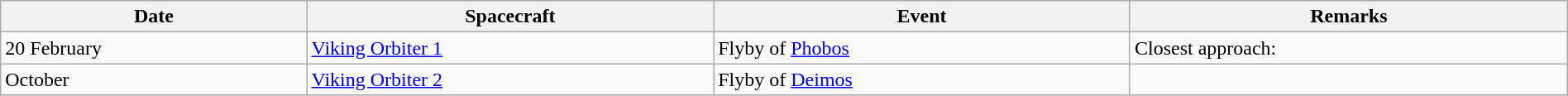<table class=wikitable width="100%">
<tr>
<th>Date</th>
<th>Spacecraft</th>
<th>Event</th>
<th>Remarks</th>
</tr>
<tr>
<td>20 February</td>
<td><a href='#'>Viking Orbiter 1</a></td>
<td>Flyby of <a href='#'>Phobos</a></td>
<td>Closest approach: </td>
</tr>
<tr>
<td>October</td>
<td><a href='#'>Viking Orbiter 2</a></td>
<td>Flyby of <a href='#'>Deimos</a></td>
<td></td>
</tr>
</table>
